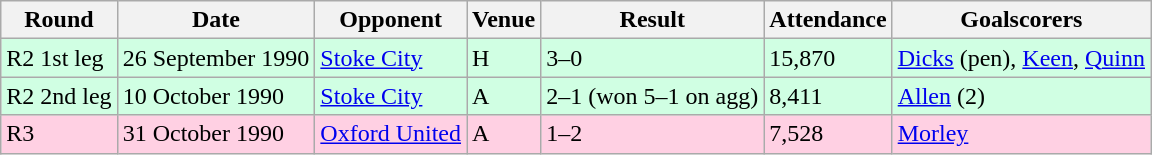<table class="wikitable">
<tr>
<th>Round</th>
<th>Date</th>
<th>Opponent</th>
<th>Venue</th>
<th>Result</th>
<th>Attendance</th>
<th>Goalscorers</th>
</tr>
<tr style="background-color: #d0ffe3;">
<td>R2 1st leg</td>
<td>26 September 1990</td>
<td><a href='#'>Stoke City</a></td>
<td>H</td>
<td>3–0</td>
<td>15,870</td>
<td><a href='#'>Dicks</a> (pen), <a href='#'>Keen</a>, <a href='#'>Quinn</a></td>
</tr>
<tr style="background-color: #d0ffe3;">
<td>R2 2nd leg</td>
<td>10 October 1990</td>
<td><a href='#'>Stoke City</a></td>
<td>A</td>
<td>2–1 (won 5–1 on agg)</td>
<td>8,411</td>
<td><a href='#'>Allen</a> (2)</td>
</tr>
<tr style="background-color: #ffd0e3;">
<td>R3</td>
<td>31 October 1990</td>
<td><a href='#'>Oxford United</a></td>
<td>A</td>
<td>1–2</td>
<td>7,528</td>
<td><a href='#'>Morley</a></td>
</tr>
</table>
